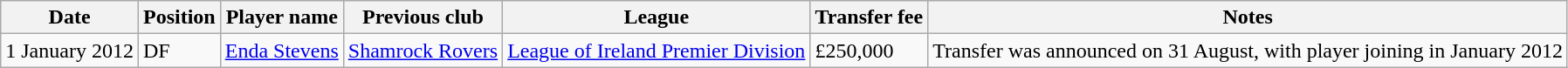<table class="wikitable">
<tr>
<th>Date</th>
<th>Position</th>
<th>Player name</th>
<th>Previous club</th>
<th>League</th>
<th>Transfer fee</th>
<th>Notes</th>
</tr>
<tr>
<td>1 January 2012</td>
<td>DF</td>
<td> <a href='#'>Enda Stevens</a></td>
<td> <a href='#'>Shamrock Rovers</a></td>
<td> <a href='#'>League of Ireland Premier Division</a></td>
<td>£250,000</td>
<td>Transfer was announced on 31 August, with player joining in January 2012</td>
</tr>
</table>
